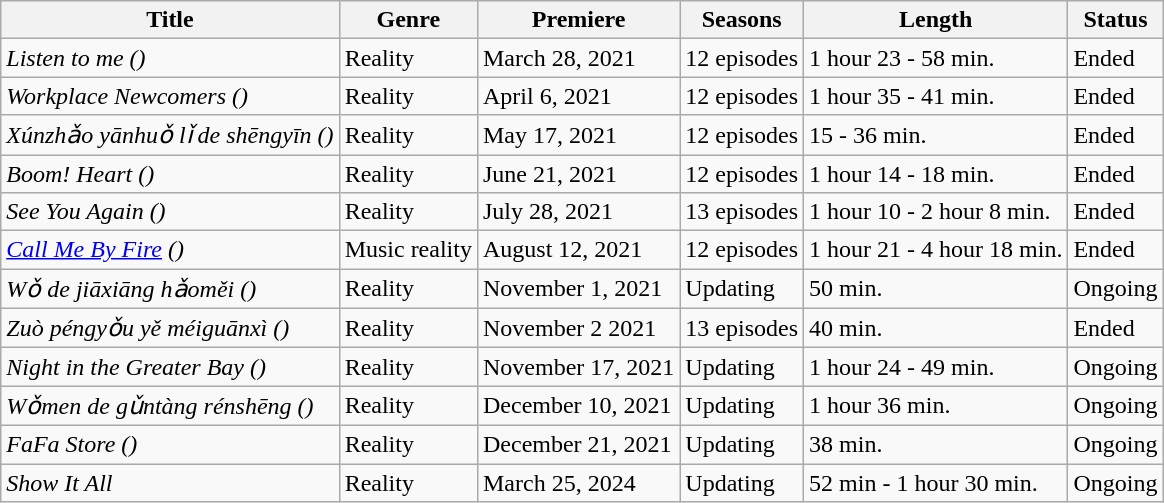<table class="wikitable sortable">
<tr>
<th>Title</th>
<th>Genre</th>
<th>Premiere</th>
<th>Seasons</th>
<th>Length</th>
<th>Status</th>
</tr>
<tr>
<td><em>Listen to me ()</em></td>
<td>Reality</td>
<td>March 28, 2021</td>
<td>12 episodes</td>
<td>1 hour 23 - 58 min.</td>
<td>Ended</td>
</tr>
<tr>
<td><em>Workplace Newcomers ()</em></td>
<td>Reality</td>
<td>April 6, 2021</td>
<td>12 episodes</td>
<td>1 hour 35 - 41 min.</td>
<td>Ended</td>
</tr>
<tr>
<td><em>Xúnzhǎo yānhuǒ lǐ de shēngyīn ()</em></td>
<td>Reality</td>
<td>May 17, 2021</td>
<td>12 episodes</td>
<td>15 - 36 min.</td>
<td>Ended</td>
</tr>
<tr>
<td><em>Boom! Heart ()</em></td>
<td>Reality</td>
<td>June 21, 2021</td>
<td>12 episodes</td>
<td>1 hour 14 - 18 min.</td>
<td>Ended</td>
</tr>
<tr>
<td><em>See You Again ()</em></td>
<td>Reality</td>
<td>July 28, 2021</td>
<td>13 episodes</td>
<td>1 hour 10 - 2 hour 8 min.</td>
<td>Ended</td>
</tr>
<tr>
<td><em><a href='#'>Call Me By Fire</a> ()</em></td>
<td>Music reality</td>
<td>August 12, 2021</td>
<td>12 episodes</td>
<td>1 hour 21 - 4 hour 18 min.</td>
<td>Ended</td>
</tr>
<tr>
<td><em>Wǒ de jiāxiāng hǎoměi ()</em></td>
<td>Reality</td>
<td>November 1, 2021</td>
<td>Updating</td>
<td>50 min.</td>
<td>Ongoing</td>
</tr>
<tr>
<td><em>Zuò péngyǒu yě méiguānxì ()</em></td>
<td>Reality</td>
<td>November 2 2021</td>
<td>13 episodes</td>
<td>40 min.</td>
<td>Ended</td>
</tr>
<tr>
<td><em>Night in the Greater Bay ()</em></td>
<td>Reality</td>
<td>November 17, 2021</td>
<td>Updating</td>
<td>1 hour 24 - 49 min.</td>
<td>Ongoing</td>
</tr>
<tr>
<td><em>Wǒmen de gǔntàng rénshēng ()</em></td>
<td>Reality</td>
<td>December 10, 2021</td>
<td>Updating</td>
<td>1 hour 36 min.</td>
<td>Ongoing</td>
</tr>
<tr>
<td><em>FaFa Store ()</em></td>
<td>Reality</td>
<td>December 21, 2021</td>
<td>Updating</td>
<td>38 min.</td>
<td>Ongoing</td>
</tr>
<tr>
<td><em>Show It All</em></td>
<td>Reality</td>
<td>March 25, 2024</td>
<td>Updating</td>
<td>52 min - 1 hour 30 min.</td>
<td>Ongoing</td>
</tr>
</table>
